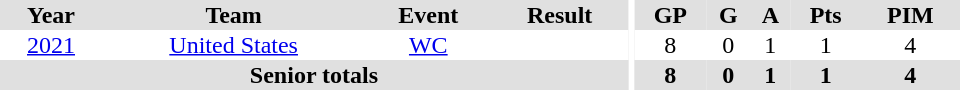<table border="0" cellpadding="1" cellspacing="0" ID="Table3" style="text-align:center; width:40em">
<tr ALIGN="center" bgcolor="#e0e0e0">
<th>Year</th>
<th>Team</th>
<th>Event</th>
<th>Result</th>
<th rowspan="99" bgcolor="#ffffff"></th>
<th>GP</th>
<th>G</th>
<th>A</th>
<th>Pts</th>
<th>PIM</th>
</tr>
<tr>
<td><a href='#'>2021</a></td>
<td><a href='#'>United States</a></td>
<td><a href='#'>WC</a></td>
<td></td>
<td>8</td>
<td>0</td>
<td>1</td>
<td>1</td>
<td>4</td>
</tr>
<tr bgcolor="#e0e0e0">
<th colspan="4">Senior totals</th>
<th>8</th>
<th>0</th>
<th>1</th>
<th>1</th>
<th>4</th>
</tr>
</table>
